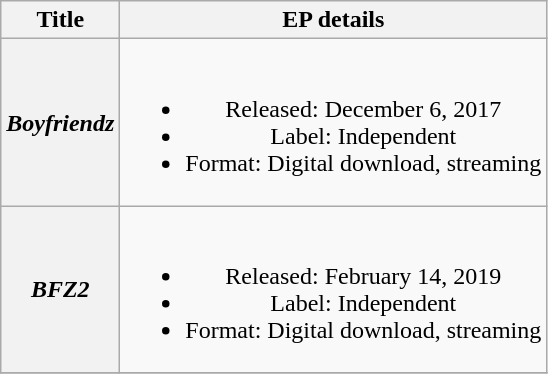<table class="wikitable plainrowheaders" style="text-align:center;">
<tr>
<th>Title</th>
<th>EP details</th>
</tr>
<tr>
<th scope="row"><em>Boyfriendz</em></th>
<td><br><ul><li>Released: December 6, 2017</li><li>Label: Independent</li><li>Format: Digital download, streaming</li></ul></td>
</tr>
<tr>
<th scope="row"><em>BFZ2</em></th>
<td><br><ul><li>Released: February 14, 2019</li><li>Label: Independent</li><li>Format: Digital download, streaming</li></ul></td>
</tr>
<tr>
</tr>
</table>
